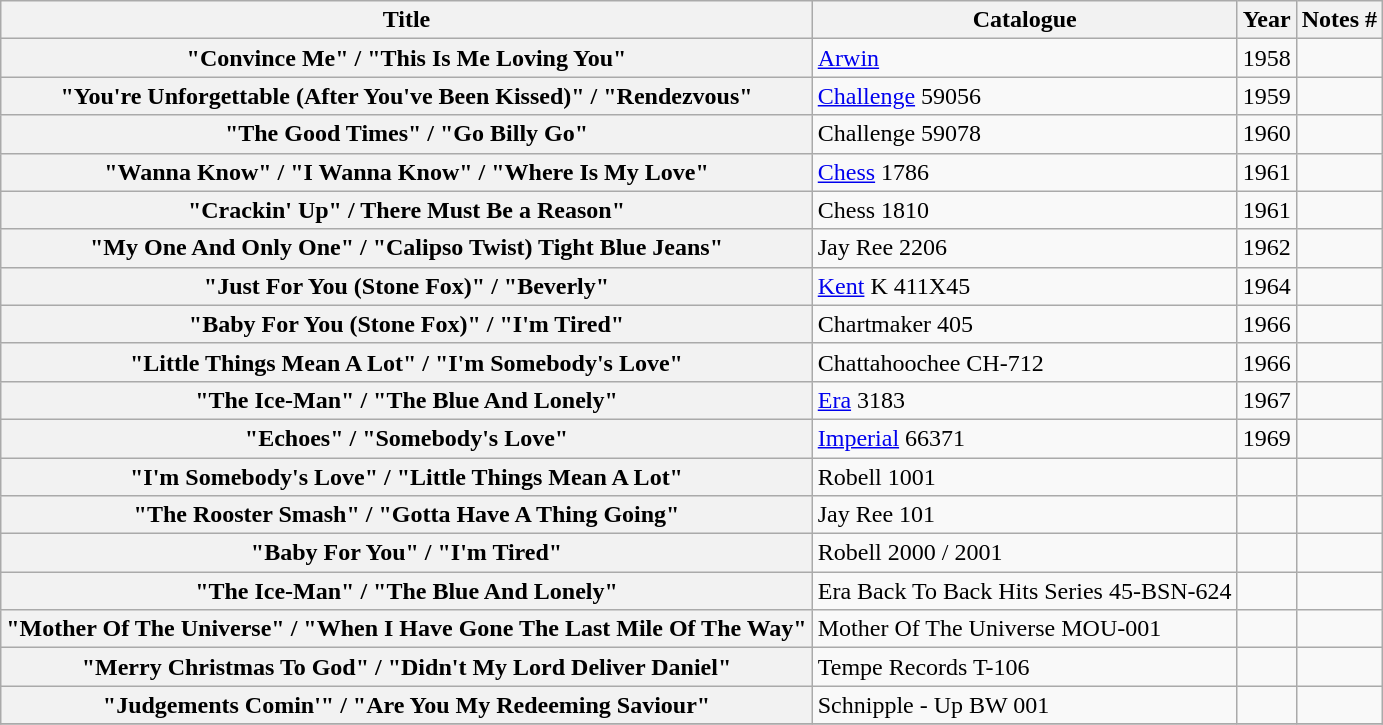<table class="wikitable plainrowheaders sortable">
<tr>
<th scope="col" class="unsortable">Title</th>
<th scope="col">Catalogue</th>
<th scope="col">Year</th>
<th scope="col" class="unsortable">Notes #</th>
</tr>
<tr>
<th scope="row">"Convince Me" / "This Is Me Loving You"</th>
<td><a href='#'>Arwin</a></td>
<td>1958</td>
<td></td>
</tr>
<tr>
<th scope="row">"You're Unforgettable (After You've Been Kissed)" / "Rendezvous"</th>
<td><a href='#'>Challenge</a>  59056</td>
<td>1959</td>
<td></td>
</tr>
<tr>
<th scope="row">"The Good Times" / "Go Billy Go"</th>
<td>Challenge 59078</td>
<td>1960</td>
<td></td>
</tr>
<tr>
<th scope="row">"Wanna Know" / "I Wanna Know" / "Where Is My Love"</th>
<td><a href='#'>Chess</a> 1786</td>
<td>1961</td>
<td></td>
</tr>
<tr>
<th scope="row">"Crackin' Up" / There Must Be a Reason"</th>
<td>Chess 1810</td>
<td>1961</td>
<td></td>
</tr>
<tr>
<th scope="row">"My One And Only One" / "Calipso Twist) Tight Blue Jeans"</th>
<td>Jay Ree  2206</td>
<td>1962</td>
<td></td>
</tr>
<tr>
<th scope="row">"Just For You (Stone Fox)" / "Beverly"</th>
<td><a href='#'>Kent</a> K 411X45</td>
<td>1964</td>
<td></td>
</tr>
<tr>
<th scope="row">"Baby For You (Stone Fox)" / "I'm Tired"</th>
<td>Chartmaker 405</td>
<td>1966</td>
<td></td>
</tr>
<tr>
<th scope="row">"Little Things Mean A Lot" / "I'm Somebody's Love"</th>
<td>Chattahoochee CH-712</td>
<td>1966</td>
<td></td>
</tr>
<tr>
<th scope="row">"The Ice-Man" / "The Blue And Lonely"</th>
<td><a href='#'>Era</a> 3183</td>
<td>1967</td>
<td></td>
</tr>
<tr>
<th scope="row">"Echoes" / "Somebody's Love"</th>
<td><a href='#'>Imperial</a> 66371</td>
<td>1969</td>
<td></td>
</tr>
<tr>
<th scope="row">"I'm Somebody's Love" / "Little Things Mean A Lot"</th>
<td>Robell 1001</td>
<td></td>
<td></td>
</tr>
<tr>
<th scope="row">"The Rooster Smash" / "Gotta Have A Thing Going"</th>
<td>Jay Ree 101</td>
<td></td>
<td></td>
</tr>
<tr>
<th scope="row">"Baby For You" / "I'm Tired"</th>
<td>Robell 2000 / 2001</td>
<td></td>
<td></td>
</tr>
<tr>
<th scope="row">"The Ice-Man" / "The Blue And Lonely"</th>
<td>Era Back To Back Hits Series 45-BSN-624</td>
<td></td>
<td></td>
</tr>
<tr>
<th scope="row">"Mother Of The Universe" / "When I Have Gone The Last Mile Of The Way"</th>
<td>Mother Of The Universe MOU-001</td>
<td></td>
<td></td>
</tr>
<tr>
<th scope="row">"Merry Christmas To God" / "Didn't My Lord Deliver Daniel"</th>
<td>Tempe Records T-106</td>
<td></td>
<td></td>
</tr>
<tr>
<th scope="row">"Judgements Comin'" / "Are You My Redeeming Saviour"</th>
<td>Schnipple - Up BW 001</td>
<td></td>
<td></td>
</tr>
<tr>
</tr>
</table>
